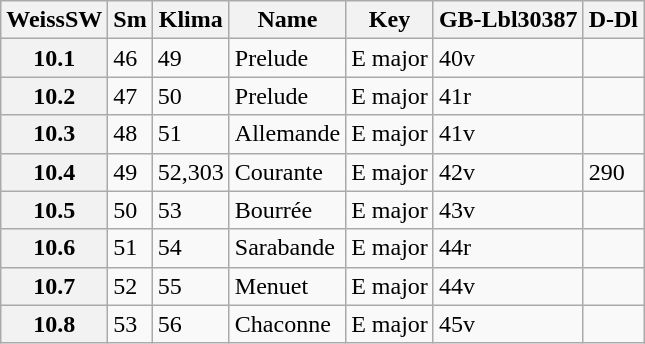<table border="1" class="wikitable sortable">
<tr>
<th data-sort-type="number">WeissSW</th>
<th>Sm</th>
<th>Klima</th>
<th class="unsortable">Name</th>
<th class="unsortable">Key</th>
<th>GB-Lbl30387</th>
<th>D-Dl</th>
</tr>
<tr>
<th data-sort-value="1">10.1</th>
<td>46</td>
<td>49</td>
<td>Prelude</td>
<td>E major</td>
<td>40v</td>
<td></td>
</tr>
<tr>
<th data-sort-value="2">10.2</th>
<td>47</td>
<td>50</td>
<td>Prelude</td>
<td>E major</td>
<td>41r</td>
<td></td>
</tr>
<tr>
<th data-sort-value="3">10.3</th>
<td>48</td>
<td>51</td>
<td>Allemande</td>
<td>E major</td>
<td>41v</td>
<td></td>
</tr>
<tr>
<th data-sort-value="4">10.4</th>
<td>49</td>
<td>52,303</td>
<td>Courante</td>
<td>E major</td>
<td>42v</td>
<td>290</td>
</tr>
<tr>
<th data-sort-value="5">10.5</th>
<td>50</td>
<td>53</td>
<td>Bourrée</td>
<td>E major</td>
<td>43v</td>
<td></td>
</tr>
<tr>
<th data-sort-value="6">10.6</th>
<td>51</td>
<td>54</td>
<td>Sarabande</td>
<td>E major</td>
<td>44r</td>
<td></td>
</tr>
<tr>
<th data-sort-value="7">10.7</th>
<td>52</td>
<td>55</td>
<td>Menuet</td>
<td>E major</td>
<td>44v</td>
<td></td>
</tr>
<tr>
<th data-sort-value="8">10.8</th>
<td>53</td>
<td>56</td>
<td>Chaconne</td>
<td>E major</td>
<td>45v</td>
<td></td>
</tr>
</table>
